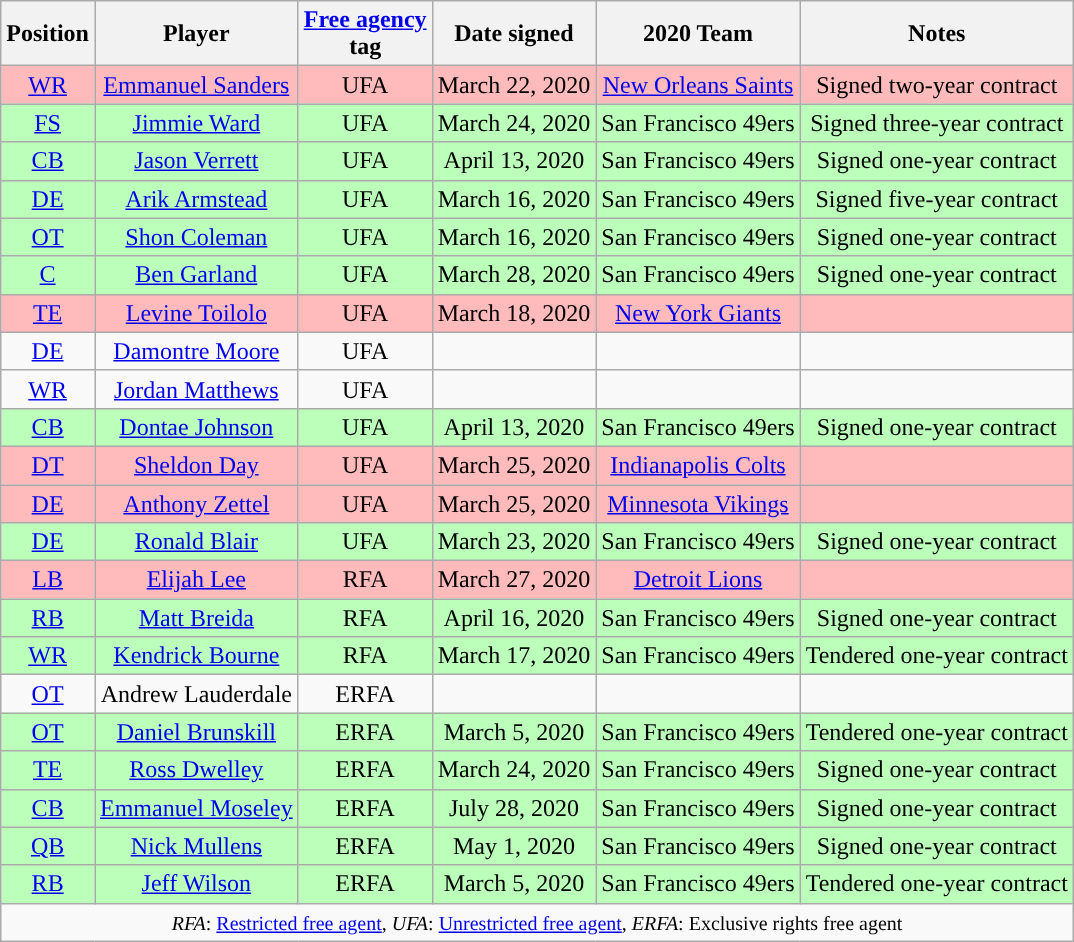<table class="sortable wikitable" style="text-align:center">
<tr>
<th>Position</th>
<th>Player</th>
<th><a href='#'><span>Free agency</span></a><br>tag</th>
<th>Date signed</th>
<th>2020 Team</th>
<th>Notes</th>
</tr>
<tr style="background:#fbb">
<td><a href='#'>WR</a></td>
<td><a href='#'>Emmanuel Sanders</a></td>
<td>UFA</td>
<td>March 22, 2020</td>
<td><a href='#'>New Orleans Saints</a></td>
<td>Signed two-year contract</td>
</tr>
<tr style="background:#bfb">
<td><a href='#'>FS</a></td>
<td><a href='#'>Jimmie Ward</a></td>
<td>UFA</td>
<td>March 24, 2020</td>
<td>San Francisco 49ers</td>
<td>Signed three-year contract</td>
</tr>
<tr style="background:#bfb">
<td><a href='#'>CB</a></td>
<td><a href='#'>Jason Verrett</a></td>
<td>UFA</td>
<td>April 13, 2020</td>
<td>San Francisco 49ers</td>
<td>Signed one-year contract</td>
</tr>
<tr style="background:#bfb">
<td><a href='#'>DE</a></td>
<td><a href='#'>Arik Armstead</a></td>
<td>UFA</td>
<td>March 16, 2020</td>
<td>San Francisco 49ers</td>
<td>Signed five-year contract</td>
</tr>
<tr style="background:#bfb">
<td><a href='#'>OT</a></td>
<td><a href='#'>Shon Coleman</a></td>
<td>UFA</td>
<td>March 16, 2020</td>
<td>San Francisco 49ers</td>
<td>Signed one-year contract</td>
</tr>
<tr style="background:#bfb">
<td><a href='#'>C</a></td>
<td><a href='#'>Ben Garland</a></td>
<td>UFA</td>
<td>March 28, 2020</td>
<td>San Francisco 49ers</td>
<td>Signed one-year contract</td>
</tr>
<tr style="background:#fbb">
<td><a href='#'>TE</a></td>
<td><a href='#'>Levine Toilolo</a></td>
<td>UFA</td>
<td>March 18, 2020</td>
<td><a href='#'>New York Giants</a></td>
<td></td>
</tr>
<tr>
<td><a href='#'>DE</a></td>
<td><a href='#'>Damontre Moore</a></td>
<td>UFA</td>
<td></td>
<td></td>
<td></td>
</tr>
<tr>
<td><a href='#'>WR</a></td>
<td><a href='#'>Jordan Matthews</a></td>
<td>UFA</td>
<td></td>
<td></td>
<td></td>
</tr>
<tr style="background:#bfb">
<td><a href='#'>CB</a></td>
<td><a href='#'>Dontae Johnson</a></td>
<td>UFA</td>
<td>April 13, 2020</td>
<td>San Francisco 49ers</td>
<td>Signed one-year contract</td>
</tr>
<tr style="background:#fbb">
<td><a href='#'>DT</a></td>
<td><a href='#'>Sheldon Day</a></td>
<td>UFA</td>
<td>March 25, 2020</td>
<td><a href='#'>Indianapolis Colts</a></td>
<td></td>
</tr>
<tr style="background:#fbb">
<td><a href='#'>DE</a></td>
<td><a href='#'>Anthony Zettel</a></td>
<td>UFA</td>
<td>March 25, 2020</td>
<td><a href='#'>Minnesota Vikings</a></td>
<td></td>
</tr>
<tr style="background:#bfb">
<td><a href='#'>DE</a></td>
<td><a href='#'>Ronald Blair</a></td>
<td>UFA</td>
<td>March 23, 2020</td>
<td>San Francisco 49ers</td>
<td>Signed one-year contract</td>
</tr>
<tr style="background:#fbb">
<td><a href='#'>LB</a></td>
<td><a href='#'>Elijah Lee</a></td>
<td>RFA</td>
<td>March 27, 2020</td>
<td><a href='#'>Detroit Lions</a></td>
<td></td>
</tr>
<tr style="background:#bfb">
<td><a href='#'>RB</a></td>
<td><a href='#'>Matt Breida</a></td>
<td>RFA</td>
<td>April 16, 2020</td>
<td>San Francisco 49ers</td>
<td>Signed one-year contract</td>
</tr>
<tr style="background:#bfb">
<td><a href='#'>WR</a></td>
<td><a href='#'>Kendrick Bourne</a></td>
<td>RFA</td>
<td>March 17, 2020</td>
<td>San Francisco 49ers</td>
<td>Tendered one-year contract</td>
</tr>
<tr>
<td><a href='#'>OT</a></td>
<td>Andrew Lauderdale</td>
<td>ERFA</td>
<td></td>
<td></td>
<td></td>
</tr>
<tr style="background:#bfb">
<td><a href='#'>OT</a></td>
<td><a href='#'>Daniel Brunskill</a></td>
<td>ERFA</td>
<td>March 5, 2020</td>
<td>San Francisco 49ers</td>
<td>Tendered one-year contract</td>
</tr>
<tr style="background:#bfb">
<td><a href='#'>TE</a></td>
<td><a href='#'>Ross Dwelley</a></td>
<td>ERFA</td>
<td>March 24, 2020</td>
<td>San Francisco 49ers</td>
<td>Signed one-year contract</td>
</tr>
<tr style="background:#bfb">
<td><a href='#'>CB</a></td>
<td><a href='#'>Emmanuel Moseley</a></td>
<td>ERFA</td>
<td>July 28, 2020</td>
<td>San Francisco 49ers</td>
<td>Signed one-year contract</td>
</tr>
<tr style="background:#bfb">
<td><a href='#'>QB</a></td>
<td><a href='#'>Nick Mullens</a></td>
<td>ERFA</td>
<td>May 1, 2020</td>
<td>San Francisco 49ers</td>
<td>Signed one-year contract</td>
</tr>
<tr style="background:#bfb">
<td><a href='#'>RB</a></td>
<td><a href='#'>Jeff Wilson</a></td>
<td>ERFA</td>
<td>March 5, 2020</td>
<td>San Francisco 49ers</td>
<td>Tendered one-year contract</td>
</tr>
<tr>
<td colspan="6"><small><em>RFA</em>: <a href='#'>Restricted free agent</a>, <em>UFA</em>: <a href='#'>Unrestricted free agent</a>, <em>ERFA</em>: Exclusive rights free agent</small><br></td>
</tr>
</table>
